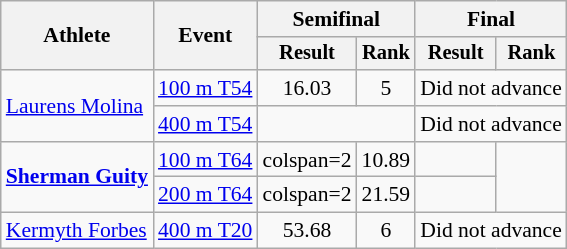<table class="wikitable" style="font-size:90%">
<tr>
<th rowspan="2">Athlete</th>
<th rowspan="2">Event</th>
<th colspan="2">Semifinal</th>
<th colspan="2">Final</th>
</tr>
<tr style="font-size:95%">
<th>Result</th>
<th>Rank</th>
<th>Result</th>
<th>Rank</th>
</tr>
<tr align=center>
<td align=left rowspan=2><a href='#'>Laurens Molina</a></td>
<td align=left><a href='#'>100 m T54</a></td>
<td>16.03</td>
<td>5</td>
<td colspan=2>Did not advance</td>
</tr>
<tr align=center>
<td align=left><a href='#'>400 m T54</a></td>
<td colspan=2></td>
<td colspan=2>Did not advance</td>
</tr>
<tr align=center>
<td align=left rowspan=2><strong><a href='#'>Sherman Guity</a></strong></td>
<td align=left><a href='#'>100 m T64</a></td>
<td>colspan=2 </td>
<td>10.89</td>
<td></td>
</tr>
<tr align=center>
<td align=left><a href='#'>200 m T64</a></td>
<td>colspan=2 </td>
<td>21.59</td>
<td></td>
</tr>
<tr align=center>
<td align=left><a href='#'>Kermyth Forbes</a></td>
<td align=left><a href='#'>400 m T20</a></td>
<td>53.68</td>
<td>6</td>
<td colspan=2>Did not advance</td>
</tr>
</table>
